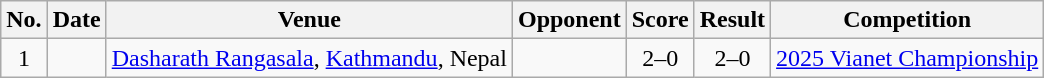<table class="wikitable sortable">
<tr>
<th scope="col">No.</th>
<th scope="col">Date</th>
<th scope="col">Venue</th>
<th scope="col">Opponent</th>
<th scope="col">Score</th>
<th scope="col">Result</th>
<th scope="col">Competition</th>
</tr>
<tr>
<td align="center">1</td>
<td></td>
<td><a href='#'>Dasharath Rangasala</a>, <a href='#'>Kathmandu</a>, Nepal</td>
<td></td>
<td align="center">2–0</td>
<td align="center">2–0</td>
<td><a href='#'>2025 Vianet Championship</a></td>
</tr>
</table>
